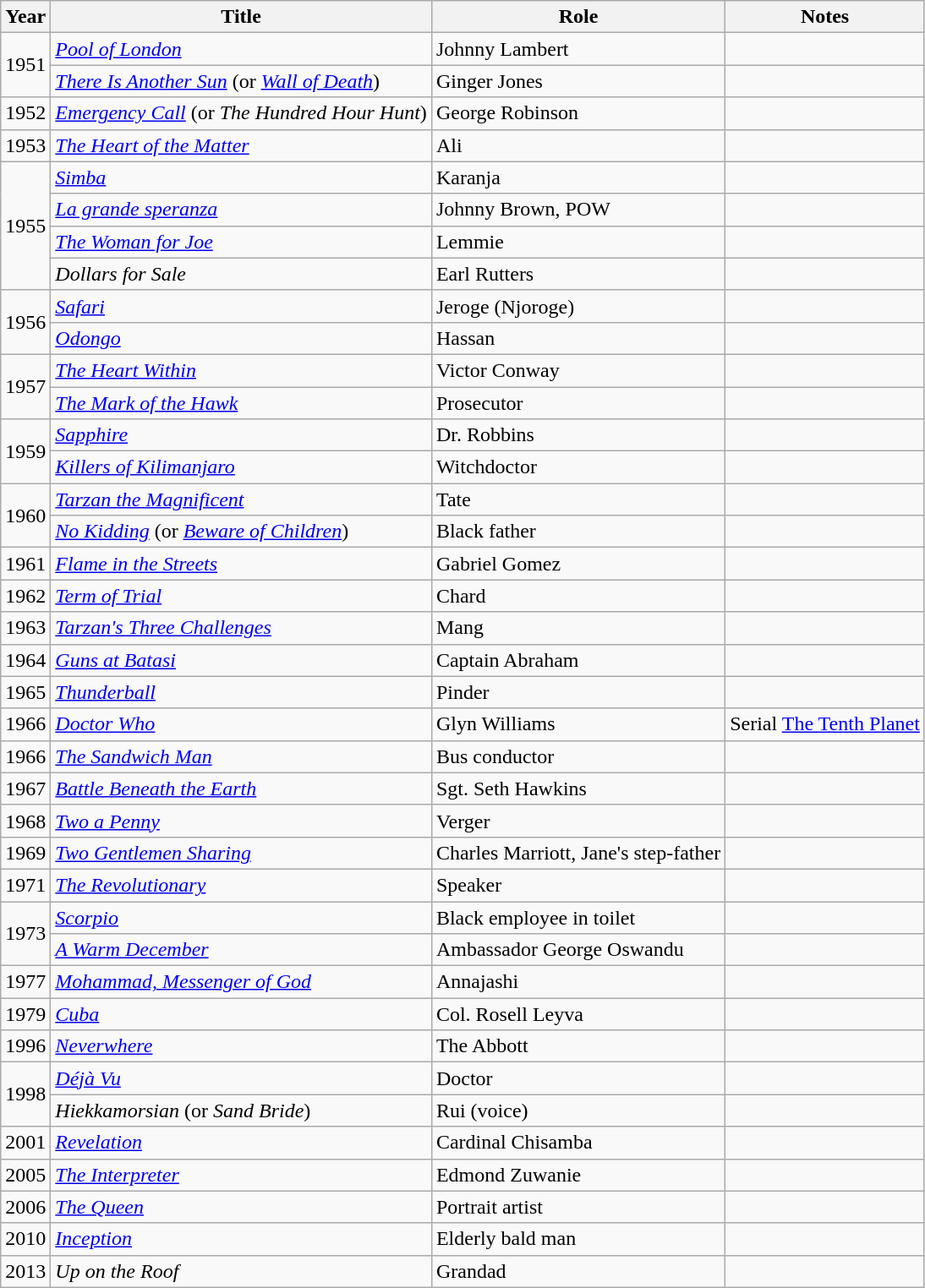<table class="wikitable sortable">
<tr>
<th>Year</th>
<th>Title</th>
<th>Role</th>
<th class = "unsortable">Notes</th>
</tr>
<tr>
<td rowspan=2>1951</td>
<td><em><a href='#'>Pool of London</a></em></td>
<td>Johnny Lambert</td>
<td></td>
</tr>
<tr>
<td><em><a href='#'>There Is Another Sun</a></em> (or <em><a href='#'>Wall of Death</a></em>)</td>
<td>Ginger Jones</td>
<td></td>
</tr>
<tr>
<td>1952</td>
<td><em><a href='#'>Emergency Call</a></em> (or <em>The Hundred Hour Hunt</em>)</td>
<td>George Robinson</td>
<td></td>
</tr>
<tr>
<td>1953</td>
<td><em><a href='#'>The Heart of the Matter</a></em></td>
<td>Ali</td>
<td></td>
</tr>
<tr>
<td rowspan=4>1955</td>
<td><em><a href='#'>Simba</a></em></td>
<td>Karanja</td>
<td></td>
</tr>
<tr>
<td><em><a href='#'>La grande speranza</a></em></td>
<td>Johnny Brown, POW</td>
<td></td>
</tr>
<tr>
<td><em><a href='#'>The Woman for Joe</a></em></td>
<td>Lemmie</td>
<td></td>
</tr>
<tr>
<td><em>Dollars for Sale</em></td>
<td>Earl Rutters</td>
<td></td>
</tr>
<tr>
<td rowspan=2>1956</td>
<td><em><a href='#'>Safari</a></em></td>
<td>Jeroge (Njoroge)</td>
<td></td>
</tr>
<tr>
<td><em><a href='#'>Odongo</a></em></td>
<td>Hassan</td>
<td></td>
</tr>
<tr>
<td rowspan=2>1957</td>
<td><em><a href='#'>The Heart Within</a></em></td>
<td>Victor Conway</td>
<td></td>
</tr>
<tr>
<td><em><a href='#'>The Mark of the Hawk</a></em></td>
<td>Prosecutor</td>
<td></td>
</tr>
<tr>
<td rowspan=2>1959</td>
<td><em><a href='#'>Sapphire</a></em></td>
<td>Dr. Robbins</td>
<td></td>
</tr>
<tr>
<td><em><a href='#'>Killers of Kilimanjaro</a></em></td>
<td>Witchdoctor</td>
<td></td>
</tr>
<tr>
<td rowspan=2>1960</td>
<td><em><a href='#'>Tarzan the Magnificent</a></em></td>
<td>Tate</td>
<td></td>
</tr>
<tr>
<td><em><a href='#'>No Kidding</a></em> (or <em><a href='#'>Beware of Children</a></em>)</td>
<td>Black father</td>
<td></td>
</tr>
<tr>
<td>1961</td>
<td><em><a href='#'>Flame in the Streets</a></em></td>
<td>Gabriel Gomez</td>
<td></td>
</tr>
<tr>
<td>1962</td>
<td><em><a href='#'>Term of Trial</a></em></td>
<td>Chard</td>
<td></td>
</tr>
<tr>
<td>1963</td>
<td><em><a href='#'>Tarzan's Three Challenges</a></em></td>
<td>Mang</td>
<td></td>
</tr>
<tr>
<td>1964</td>
<td><em><a href='#'>Guns at Batasi</a></em></td>
<td>Captain Abraham</td>
<td></td>
</tr>
<tr>
<td>1965</td>
<td><em><a href='#'>Thunderball</a></em></td>
<td>Pinder</td>
<td></td>
</tr>
<tr>
<td>1966</td>
<td><em><a href='#'>Doctor Who</a></em></td>
<td>Glyn Williams</td>
<td>Serial <a href='#'>The Tenth Planet</a></td>
</tr>
<tr>
<td>1966</td>
<td><em><a href='#'>The Sandwich Man</a></em></td>
<td>Bus conductor</td>
<td></td>
</tr>
<tr>
<td>1967</td>
<td><em><a href='#'>Battle Beneath the Earth</a></em></td>
<td>Sgt. Seth Hawkins</td>
<td></td>
</tr>
<tr>
<td>1968</td>
<td><em><a href='#'>Two a Penny</a></em></td>
<td>Verger</td>
<td></td>
</tr>
<tr>
<td>1969</td>
<td><em><a href='#'>Two Gentlemen Sharing</a></em></td>
<td>Charles Marriott, Jane's step-father</td>
<td></td>
</tr>
<tr>
<td>1971</td>
<td><em><a href='#'>The Revolutionary</a></em></td>
<td>Speaker</td>
<td></td>
</tr>
<tr>
<td rowspan=2>1973</td>
<td><em><a href='#'>Scorpio</a></em></td>
<td>Black employee in toilet</td>
<td></td>
</tr>
<tr>
<td><em><a href='#'>A Warm December</a></em></td>
<td>Ambassador George Oswandu</td>
<td></td>
</tr>
<tr>
<td>1977</td>
<td><em><a href='#'>Mohammad, Messenger of God</a></em></td>
<td>Annajashi</td>
<td></td>
</tr>
<tr>
<td>1979</td>
<td><em><a href='#'>Cuba</a></em></td>
<td>Col. Rosell Leyva</td>
<td></td>
</tr>
<tr>
<td>1996</td>
<td><em><a href='#'>Neverwhere</a></em></td>
<td>The Abbott</td>
<td></td>
</tr>
<tr>
<td rowspan=2>1998</td>
<td><em><a href='#'>Déjà Vu</a></em></td>
<td>Doctor</td>
<td></td>
</tr>
<tr>
<td><em>Hiekkamorsian</em> (or <em>Sand Bride</em>)</td>
<td>Rui (voice)</td>
<td></td>
</tr>
<tr>
<td>2001</td>
<td><em><a href='#'>Revelation</a></em></td>
<td>Cardinal Chisamba</td>
<td></td>
</tr>
<tr>
<td>2005</td>
<td><em><a href='#'>The Interpreter</a></em></td>
<td>Edmond Zuwanie</td>
<td></td>
</tr>
<tr>
<td>2006</td>
<td><em><a href='#'>The Queen</a></em></td>
<td>Portrait artist</td>
<td></td>
</tr>
<tr>
<td>2010</td>
<td><em><a href='#'>Inception</a></em></td>
<td>Elderly bald man</td>
<td></td>
</tr>
<tr>
<td>2013</td>
<td><em>Up on the Roof</em></td>
<td>Grandad</td>
<td></td>
</tr>
</table>
